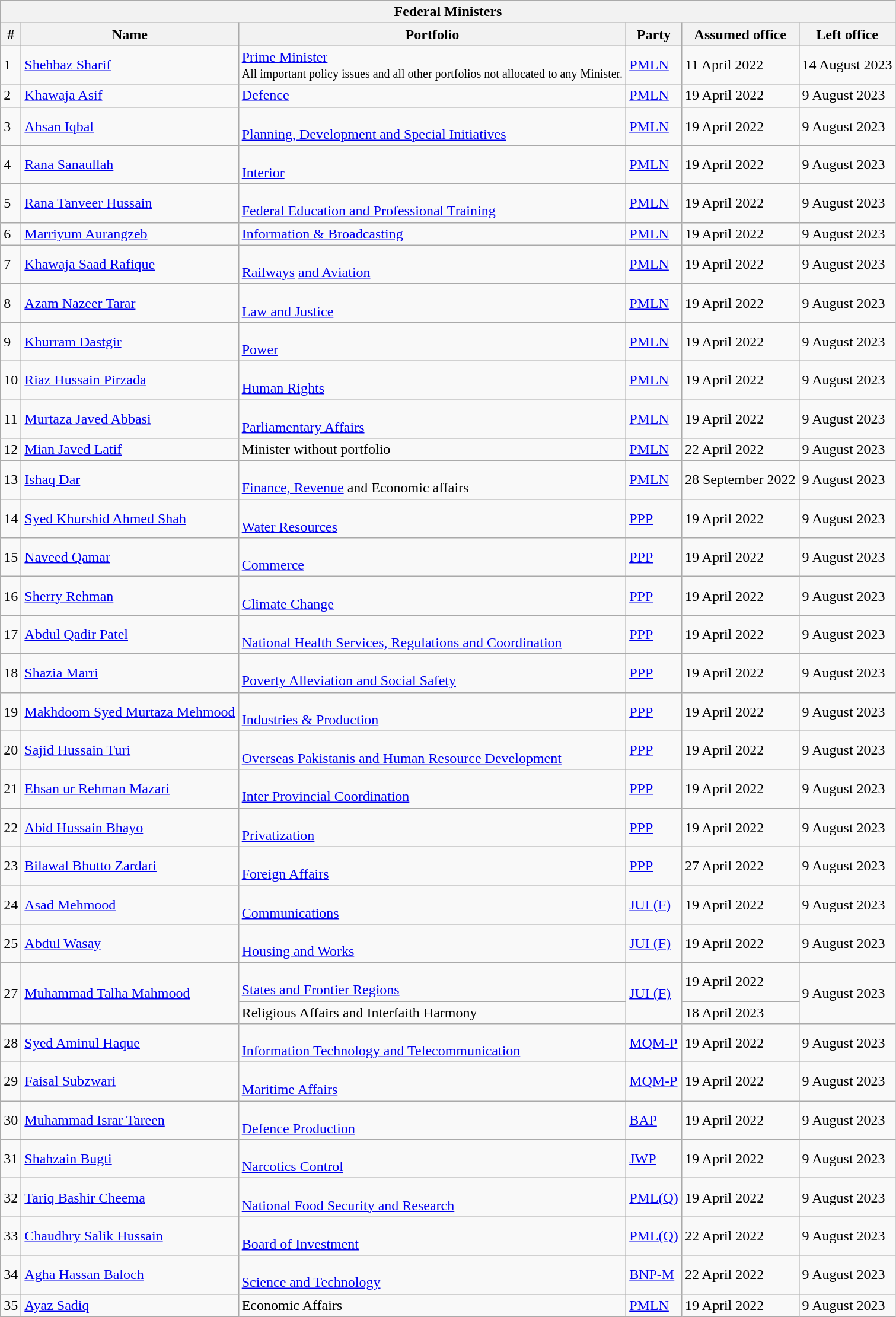<table class="wikitable sortable">
<tr>
<th colspan="6">Federal Ministers</th>
</tr>
<tr>
<th>#</th>
<th>Name</th>
<th>Portfolio</th>
<th>Party</th>
<th>Assumed office</th>
<th>Left office</th>
</tr>
<tr>
<td>1</td>
<td><a href='#'>Shehbaz Sharif</a></td>
<td style="text-align:left;"><a href='#'>Prime Minister</a><br><small>All important policy issues and all other portfolios not allocated to any Minister.</small></td>
<td><a href='#'>PMLN</a></td>
<td style="text-align:left;">11 April 2022</td>
<td>14 August 2023</td>
</tr>
<tr>
<td>2</td>
<td><a href='#'>Khawaja Asif</a></td>
<td style="text-align:left;"><a href='#'>Defence</a></td>
<td><a href='#'>PMLN</a></td>
<td style="text-align:left;">19 April 2022</td>
<td>9 August 2023</td>
</tr>
<tr>
<td>3</td>
<td><a href='#'>Ahsan Iqbal</a></td>
<td style="text-align:left;"><br><a href='#'>Planning, Development and Special Initiatives</a></td>
<td><a href='#'>PMLN</a></td>
<td style="text-align:left;">19 April 2022</td>
<td>9 August 2023</td>
</tr>
<tr>
<td>4</td>
<td><a href='#'>Rana Sanaullah</a></td>
<td style="text-align:left;"><br><a href='#'>Interior</a></td>
<td><a href='#'>PMLN</a></td>
<td style="text-align:left;">19 April 2022</td>
<td>9 August 2023</td>
</tr>
<tr>
<td>5</td>
<td><a href='#'>Rana Tanveer Hussain</a></td>
<td style="text-align:left;"><br><a href='#'>Federal Education and Professional Training</a></td>
<td><a href='#'>PMLN</a></td>
<td style="text-align:left;">19 April 2022</td>
<td>9 August 2023</td>
</tr>
<tr>
<td>6</td>
<td><a href='#'>Marriyum Aurangzeb</a></td>
<td style="text-align:left;"><a href='#'>Information & Broadcasting</a></td>
<td><a href='#'>PMLN</a></td>
<td style="text-align:left;">19 April 2022</td>
<td>9 August 2023</td>
</tr>
<tr>
<td>7</td>
<td><a href='#'>Khawaja Saad Rafique</a></td>
<td style="text-align:left;"><br><a href='#'>Railways</a> <a href='#'>and Aviation</a></td>
<td><a href='#'>PMLN</a></td>
<td style="text-align:left;">19 April 2022</td>
<td>9 August 2023</td>
</tr>
<tr>
<td>8</td>
<td><a href='#'>Azam Nazeer Tarar</a></td>
<td style="text-align:left;"><br><a href='#'>Law and Justice</a></td>
<td><a href='#'>PMLN</a></td>
<td style="text-align:left;">19 April 2022</td>
<td>9 August 2023</td>
</tr>
<tr>
<td>9</td>
<td><a href='#'>Khurram Dastgir</a></td>
<td style="text-align:left;"><br><a href='#'>Power</a></td>
<td><a href='#'>PMLN</a></td>
<td style="text-align:left;">19 April 2022</td>
<td>9 August 2023</td>
</tr>
<tr>
<td>10</td>
<td><a href='#'>Riaz Hussain Pirzada</a></td>
<td style="text-align:left;"><br><a href='#'>Human Rights</a></td>
<td><a href='#'>PMLN</a></td>
<td style="text-align:left;">19 April 2022</td>
<td>9 August 2023</td>
</tr>
<tr>
<td>11</td>
<td><a href='#'>Murtaza Javed Abbasi</a></td>
<td style="text-align:left;"><br><a href='#'>Parliamentary Affairs</a></td>
<td><a href='#'>PMLN</a></td>
<td style="text-align:left;">19 April 2022</td>
<td>9 August 2023</td>
</tr>
<tr>
<td>12</td>
<td><a href='#'>Mian Javed Latif</a></td>
<td style="text-align:left;">Minister without portfolio</td>
<td><a href='#'>PMLN</a></td>
<td style="text-align:left;">22 April 2022</td>
<td>9 August 2023</td>
</tr>
<tr>
<td>13</td>
<td><a href='#'>Ishaq Dar</a></td>
<td style="text-align:left;"><br><a href='#'>Finance, Revenue</a> and Economic affairs</td>
<td><a href='#'>PMLN</a></td>
<td style="text-align:left;">28 September 2022</td>
<td>9 August 2023</td>
</tr>
<tr>
<td>14</td>
<td><a href='#'>Syed Khurshid Ahmed Shah</a></td>
<td style="text-align:left;"><br><a href='#'>Water Resources</a></td>
<td><a href='#'>PPP</a></td>
<td style="text-align:left;">19 April 2022</td>
<td>9 August 2023</td>
</tr>
<tr>
<td>15</td>
<td><a href='#'>Naveed Qamar</a></td>
<td style="text-align:left;"><br><a href='#'>Commerce</a></td>
<td><a href='#'>PPP</a></td>
<td style="text-align:left;">19 April 2022</td>
<td>9 August 2023</td>
</tr>
<tr>
<td>16</td>
<td><a href='#'>Sherry Rehman</a></td>
<td style="text-align:left;"><br><a href='#'>Climate Change</a></td>
<td><a href='#'>PPP</a></td>
<td style="text-align:left;">19 April 2022</td>
<td>9 August 2023</td>
</tr>
<tr>
<td>17</td>
<td><a href='#'>Abdul Qadir Patel</a></td>
<td style="text-align:left;"><br><a href='#'>National Health Services, Regulations and Coordination</a></td>
<td><a href='#'>PPP</a></td>
<td style="text-align:left;">19 April 2022</td>
<td>9 August 2023</td>
</tr>
<tr>
<td>18</td>
<td><a href='#'>Shazia Marri</a></td>
<td style="text-align:left;"><br><a href='#'>Poverty Alleviation and Social Safety</a></td>
<td><a href='#'>PPP</a></td>
<td style="text-align:left;">19 April 2022</td>
<td>9 August 2023</td>
</tr>
<tr>
<td>19</td>
<td><a href='#'>Makhdoom Syed Murtaza Mehmood</a></td>
<td style="text-align:left;"><br><a href='#'>Industries & Production</a></td>
<td><a href='#'>PPP</a></td>
<td style="text-align:left;">19 April 2022</td>
<td>9 August 2023</td>
</tr>
<tr>
<td>20</td>
<td><a href='#'>Sajid Hussain Turi</a></td>
<td style="text-align:left;"><br><a href='#'>Overseas Pakistanis and Human Resource Development</a></td>
<td><a href='#'>PPP</a></td>
<td style="text-align:left;">19 April 2022</td>
<td>9 August 2023</td>
</tr>
<tr>
<td>21</td>
<td><a href='#'>Ehsan ur Rehman Mazari</a></td>
<td style="text-align:left;"><br><a href='#'>Inter Provincial Coordination</a></td>
<td><a href='#'>PPP</a></td>
<td style="text-align:left;">19 April 2022</td>
<td>9 August 2023</td>
</tr>
<tr>
<td>22</td>
<td><a href='#'>Abid Hussain Bhayo</a></td>
<td style="text-align:left;"><br><a href='#'>Privatization</a></td>
<td><a href='#'>PPP</a></td>
<td style="text-align:left;">19 April 2022</td>
<td>9 August 2023</td>
</tr>
<tr>
<td>23</td>
<td><a href='#'>Bilawal Bhutto Zardari</a></td>
<td style="text-align:left;"><br><a href='#'>Foreign Affairs</a></td>
<td><a href='#'>PPP</a></td>
<td style="text-align:left;">27 April 2022</td>
<td>9 August 2023</td>
</tr>
<tr>
<td>24</td>
<td><a href='#'>Asad Mehmood</a></td>
<td style="text-align:left;"><br><a href='#'>Communications</a></td>
<td><a href='#'>JUI (F)</a></td>
<td style="text-align:left;">19 April 2022</td>
<td>9 August 2023</td>
</tr>
<tr>
<td>25</td>
<td><a href='#'>Abdul Wasay</a></td>
<td style="text-align:left;"><br><a href='#'>Housing and Works</a></td>
<td><a href='#'>JUI (F)</a></td>
<td style="text-align:left;">19 April 2022</td>
<td>9 August 2023</td>
</tr>
<tr>
</tr>
<tr>
<td rowspan="2">27</td>
<td rowspan="2"><a href='#'>Muhammad Talha Mahmood</a></td>
<td style="text-align:left;"><br><a href='#'>States and Frontier Regions</a></td>
<td rowspan="2"><a href='#'>JUI (F)</a></td>
<td style="text-align:left;">19 April 2022</td>
<td rowspan="2">9 August 2023</td>
</tr>
<tr>
<td>Religious Affairs and Interfaith Harmony</td>
<td>18 April 2023</td>
</tr>
<tr>
<td>28</td>
<td><a href='#'>Syed Aminul Haque</a></td>
<td style="text-align:left;"><br><a href='#'>Information Technology and Telecommunication</a></td>
<td><a href='#'>MQM-P</a></td>
<td style="text-align:left;">19 April 2022</td>
<td>9 August 2023</td>
</tr>
<tr>
<td>29</td>
<td><a href='#'>Faisal Subzwari</a></td>
<td style="text-align:left;"><br><a href='#'>Maritime Affairs</a></td>
<td><a href='#'>MQM-P</a></td>
<td style="text-align:left;">19 April 2022</td>
<td>9 August 2023</td>
</tr>
<tr>
<td>30</td>
<td><a href='#'>Muhammad Israr Tareen</a></td>
<td style="text-align:left;"><br><a href='#'>Defence Production</a></td>
<td><a href='#'>BAP</a></td>
<td style="text-align:left;">19 April 2022</td>
<td>9 August 2023</td>
</tr>
<tr>
<td>31</td>
<td><a href='#'>Shahzain Bugti</a></td>
<td style="text-align:left;"><br><a href='#'>Narcotics Control</a></td>
<td><a href='#'>JWP</a></td>
<td style="text-align:left;">19 April 2022</td>
<td>9 August 2023</td>
</tr>
<tr>
<td>32</td>
<td><a href='#'>Tariq Bashir Cheema</a></td>
<td style="text-align:left;"><br><a href='#'>National Food Security and Research</a></td>
<td><a href='#'>PML(Q)</a></td>
<td style="text-align:left;">19 April 2022</td>
<td>9 August 2023</td>
</tr>
<tr chairman board of investment>
<td>33</td>
<td><a href='#'>Chaudhry Salik Hussain</a></td>
<td style="text-align:left;"><br><a href='#'>Board of Investment</a></td>
<td><a href='#'>PML(Q)</a></td>
<td style="text-align:left;">22 April 2022</td>
<td>9 August 2023</td>
</tr>
<tr>
<td>34</td>
<td><a href='#'>Agha Hassan Baloch</a></td>
<td style="text-align:left;"><br><a href='#'>Science and Technology</a></td>
<td><a href='#'>BNP-M</a></td>
<td style="text-align:left;">22 April 2022</td>
<td>9 August 2023</td>
</tr>
<tr>
<td>35</td>
<td><a href='#'>Ayaz Sadiq</a></td>
<td style="text-align:left;">Economic Affairs</td>
<td><a href='#'>PMLN</a></td>
<td style="text-align:left;">19 April 2022</td>
<td>9 August 2023</td>
</tr>
</table>
